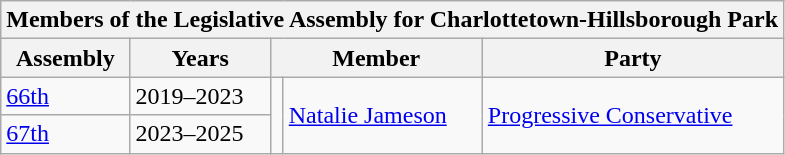<table class="wikitable" align=centre>
<tr>
<th colspan=5>Members of the Legislative Assembly for Charlottetown-Hillsborough Park</th>
</tr>
<tr>
<th>Assembly</th>
<th>Years</th>
<th colspan="2">Member</th>
<th>Party</th>
</tr>
<tr>
<td><a href='#'>66th</a></td>
<td>2019–2023</td>
<td rowspan=2 ></td>
<td rowspan=2><a href='#'>Natalie Jameson</a></td>
<td rowspan=2><a href='#'>Progressive Conservative</a></td>
</tr>
<tr>
<td><a href='#'>67th</a></td>
<td>2023–2025</td>
</tr>
</table>
